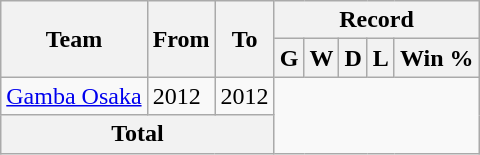<table class="wikitable" style="text-align: center">
<tr>
<th rowspan="2">Team</th>
<th rowspan="2">From</th>
<th rowspan="2">To</th>
<th colspan="5">Record</th>
</tr>
<tr>
<th>G</th>
<th>W</th>
<th>D</th>
<th>L</th>
<th>Win %</th>
</tr>
<tr>
<td align="left"><a href='#'>Gamba Osaka</a></td>
<td align="left">2012</td>
<td align="left">2012<br></td>
</tr>
<tr>
<th colspan="3">Total<br></th>
</tr>
</table>
